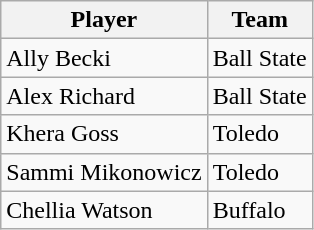<table class="wikitable">
<tr>
<th>Player</th>
<th>Team</th>
</tr>
<tr>
<td>Ally Becki</td>
<td>Ball State</td>
</tr>
<tr>
<td>Alex Richard</td>
<td>Ball State</td>
</tr>
<tr>
<td>Khera Goss</td>
<td>Toledo</td>
</tr>
<tr>
<td>Sammi Mikonowicz</td>
<td>Toledo</td>
</tr>
<tr>
<td>Chellia Watson</td>
<td>Buffalo</td>
</tr>
</table>
